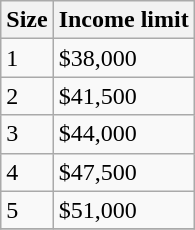<table class="wikitable">
<tr>
<th>Size</th>
<th>Income limit</th>
</tr>
<tr>
<td>1</td>
<td>$38,000</td>
</tr>
<tr>
<td>2</td>
<td>$41,500</td>
</tr>
<tr>
<td>3</td>
<td>$44,000</td>
</tr>
<tr>
<td>4</td>
<td>$47,500</td>
</tr>
<tr>
<td>5</td>
<td>$51,000</td>
</tr>
<tr>
</tr>
</table>
